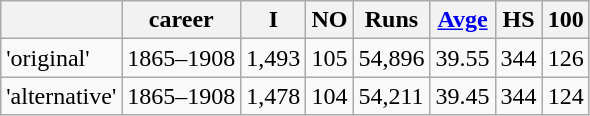<table class="wikitable">
<tr>
<th></th>
<th>career</th>
<th>I</th>
<th>NO</th>
<th>Runs</th>
<th><a href='#'>Avge</a></th>
<th>HS</th>
<th>100</th>
</tr>
<tr>
<td>'original'</td>
<td>1865–1908</td>
<td>1,493</td>
<td>105</td>
<td>54,896</td>
<td>39.55</td>
<td>344</td>
<td>126</td>
</tr>
<tr>
<td>'alternative'</td>
<td>1865–1908</td>
<td>1,478</td>
<td>104</td>
<td>54,211</td>
<td>39.45</td>
<td>344</td>
<td>124</td>
</tr>
</table>
